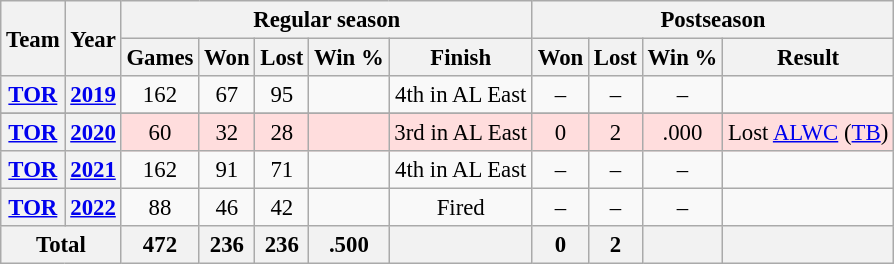<table class="wikitable" style="font-size: 95%; text-align:center;">
<tr>
<th rowspan="2">Team</th>
<th rowspan="2">Year</th>
<th colspan="5">Regular season</th>
<th colspan="4">Postseason</th>
</tr>
<tr>
<th>Games</th>
<th>Won</th>
<th>Lost</th>
<th>Win %</th>
<th>Finish</th>
<th>Won</th>
<th>Lost</th>
<th>Win %</th>
<th>Result</th>
</tr>
<tr>
<th><a href='#'>TOR</a></th>
<th><a href='#'>2019</a></th>
<td>162</td>
<td>67</td>
<td>95</td>
<td></td>
<td>4th in AL East</td>
<td>–</td>
<td>–</td>
<td>–</td>
<td></td>
</tr>
<tr>
</tr>
<tr ! style="background:#fdd;">
<th><a href='#'>TOR</a></th>
<th><a href='#'>2020</a></th>
<td>60</td>
<td>32</td>
<td>28</td>
<td></td>
<td>3rd in AL East</td>
<td>0</td>
<td>2</td>
<td>.000</td>
<td>Lost <a href='#'>ALWC</a> (<a href='#'>TB</a>)</td>
</tr>
<tr>
<th><a href='#'>TOR</a></th>
<th><a href='#'>2021</a></th>
<td>162</td>
<td>91</td>
<td>71</td>
<td></td>
<td>4th in AL East</td>
<td>–</td>
<td>–</td>
<td>–</td>
<td></td>
</tr>
<tr>
<th><a href='#'>TOR</a></th>
<th><a href='#'>2022</a></th>
<td>88</td>
<td>46</td>
<td>42</td>
<td></td>
<td>Fired</td>
<td>–</td>
<td>–</td>
<td>–</td>
<td></td>
</tr>
<tr>
<th colspan="2">Total</th>
<th>472</th>
<th>236</th>
<th>236</th>
<th>.500</th>
<th></th>
<th>0</th>
<th>2</th>
<th></th>
<th></th>
</tr>
</table>
